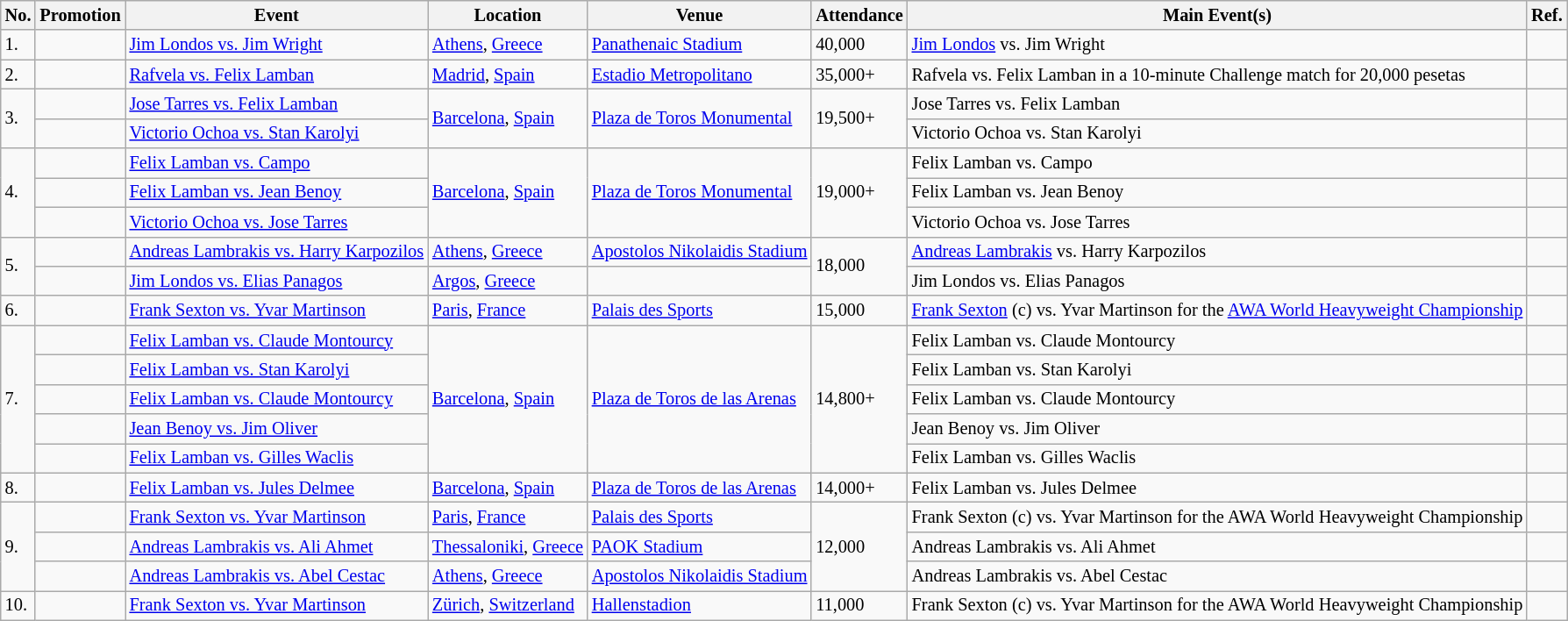<table class="wikitable sortable" style="font-size:85%;">
<tr>
<th>No.</th>
<th>Promotion</th>
<th>Event</th>
<th>Location</th>
<th>Venue</th>
<th>Attendance</th>
<th class=unsortable>Main Event(s)</th>
<th class=unsortable>Ref.</th>
</tr>
<tr>
<td>1.</td>
<td></td>
<td><a href='#'>Jim Londos vs. Jim Wright</a> <br> </td>
<td><a href='#'>Athens</a>, <a href='#'>Greece</a></td>
<td><a href='#'>Panathenaic Stadium</a></td>
<td>40,000</td>
<td><a href='#'>Jim Londos</a> vs. Jim Wright</td>
<td></td>
</tr>
<tr>
<td>2.</td>
<td></td>
<td><a href='#'>Rafvela vs. Felix Lamban</a> <br> </td>
<td><a href='#'>Madrid</a>, <a href='#'>Spain</a></td>
<td><a href='#'>Estadio Metropolitano</a></td>
<td>35,000+</td>
<td>Rafvela vs. Felix Lamban in a 10-minute Challenge match for 20,000 pesetas</td>
<td></td>
</tr>
<tr>
<td rowspan=2>3.</td>
<td></td>
<td><a href='#'>Jose Tarres vs. Felix Lamban</a> <br> </td>
<td rowspan=2><a href='#'>Barcelona</a>, <a href='#'>Spain</a></td>
<td rowspan=2><a href='#'>Plaza de Toros Monumental</a></td>
<td rowspan=2>19,500+</td>
<td>Jose Tarres vs. Felix Lamban</td>
<td></td>
</tr>
<tr>
<td></td>
<td><a href='#'>Victorio Ochoa vs. Stan Karolyi</a> <br> </td>
<td>Victorio Ochoa vs. Stan Karolyi</td>
<td></td>
</tr>
<tr>
<td rowspan=3>4.</td>
<td></td>
<td><a href='#'>Felix Lamban vs. Campo</a> <br> </td>
<td rowspan=3><a href='#'>Barcelona</a>, <a href='#'>Spain</a></td>
<td rowspan=3><a href='#'>Plaza de Toros Monumental</a></td>
<td rowspan=3>19,000+</td>
<td>Felix Lamban vs. Campo</td>
<td></td>
</tr>
<tr>
<td></td>
<td><a href='#'>Felix Lamban vs. Jean Benoy</a> <br> </td>
<td>Felix Lamban vs. Jean Benoy</td>
<td></td>
</tr>
<tr>
<td></td>
<td><a href='#'>Victorio Ochoa vs. Jose Tarres</a> <br> </td>
<td>Victorio Ochoa vs. Jose Tarres</td>
<td></td>
</tr>
<tr>
<td rowspan=2>5.</td>
<td></td>
<td><a href='#'>Andreas Lambrakis vs. Harry Karpozilos</a> <br> </td>
<td><a href='#'>Athens</a>, <a href='#'>Greece</a></td>
<td><a href='#'>Apostolos Nikolaidis Stadium</a></td>
<td rowspan=2>18,000</td>
<td><a href='#'>Andreas Lambrakis</a> vs. Harry Karpozilos</td>
<td></td>
</tr>
<tr>
<td></td>
<td><a href='#'>Jim Londos vs. Elias Panagos</a> <br> </td>
<td><a href='#'>Argos</a>, <a href='#'>Greece</a></td>
<td></td>
<td>Jim Londos vs. Elias Panagos</td>
<td></td>
</tr>
<tr>
<td>6.</td>
<td></td>
<td><a href='#'>Frank Sexton vs. Yvar Martinson</a> <br> </td>
<td><a href='#'>Paris</a>, <a href='#'>France</a></td>
<td><a href='#'>Palais des Sports</a></td>
<td>15,000</td>
<td><a href='#'>Frank Sexton</a> (c) vs. Yvar Martinson for the <a href='#'>AWA World Heavyweight Championship</a></td>
<td></td>
</tr>
<tr>
<td rowspan=5>7.</td>
<td></td>
<td><a href='#'>Felix Lamban vs. Claude Montourcy</a> <br> </td>
<td rowspan=5><a href='#'>Barcelona</a>, <a href='#'>Spain</a></td>
<td rowspan=5><a href='#'>Plaza de Toros de las Arenas</a></td>
<td rowspan=5>14,800+</td>
<td>Felix Lamban vs. Claude Montourcy</td>
<td></td>
</tr>
<tr>
<td></td>
<td><a href='#'>Felix Lamban vs. Stan Karolyi</a> <br> </td>
<td>Felix Lamban vs. Stan Karolyi</td>
<td></td>
</tr>
<tr>
<td></td>
<td><a href='#'>Felix Lamban vs. Claude Montourcy</a> <br> </td>
<td>Felix Lamban vs. Claude Montourcy</td>
<td></td>
</tr>
<tr>
<td></td>
<td><a href='#'>Jean Benoy vs. Jim Oliver</a> <br> </td>
<td>Jean Benoy vs. Jim Oliver</td>
<td></td>
</tr>
<tr>
<td></td>
<td><a href='#'>Felix Lamban vs. Gilles Waclis</a> <br> </td>
<td>Felix Lamban vs. Gilles Waclis</td>
<td></td>
</tr>
<tr>
<td>8.</td>
<td></td>
<td><a href='#'>Felix Lamban vs. Jules Delmee</a> <br> </td>
<td><a href='#'>Barcelona</a>, <a href='#'>Spain</a></td>
<td><a href='#'>Plaza de Toros de las Arenas</a></td>
<td>14,000+</td>
<td>Felix Lamban vs. Jules Delmee</td>
<td></td>
</tr>
<tr>
<td rowspan=3>9.</td>
<td></td>
<td><a href='#'>Frank Sexton vs. Yvar Martinson</a> <br> </td>
<td><a href='#'>Paris</a>, <a href='#'>France</a></td>
<td><a href='#'>Palais des Sports</a></td>
<td rowspan=3>12,000</td>
<td>Frank Sexton (c) vs. Yvar Martinson for the AWA World Heavyweight Championship</td>
<td></td>
</tr>
<tr>
<td></td>
<td><a href='#'>Andreas Lambrakis vs. Ali Ahmet</a> <br> </td>
<td><a href='#'>Thessaloniki</a>, <a href='#'>Greece</a></td>
<td><a href='#'>PAOK Stadium</a></td>
<td>Andreas Lambrakis vs. Ali Ahmet</td>
<td></td>
</tr>
<tr>
<td></td>
<td><a href='#'>Andreas Lambrakis vs. Abel Cestac</a> <br> </td>
<td><a href='#'>Athens</a>, <a href='#'>Greece</a></td>
<td><a href='#'>Apostolos Nikolaidis Stadium</a></td>
<td>Andreas Lambrakis vs. Abel Cestac</td>
<td></td>
</tr>
<tr>
<td>10.</td>
<td></td>
<td><a href='#'>Frank Sexton vs. Yvar Martinson</a> <br> </td>
<td><a href='#'>Zürich</a>, <a href='#'>Switzerland</a></td>
<td><a href='#'>Hallenstadion</a></td>
<td>11,000</td>
<td>Frank Sexton (c) vs. Yvar Martinson for the AWA World Heavyweight Championship</td>
<td></td>
</tr>
</table>
